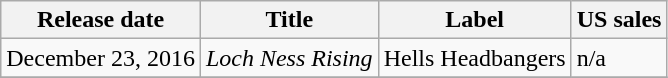<table class="wikitable">
<tr>
<th>Release date</th>
<th>Title</th>
<th>Label</th>
<th>US sales</th>
</tr>
<tr>
<td>December 23, 2016</td>
<td><em>Loch Ness Rising</em></td>
<td>Hells Headbangers</td>
<td>n/a</td>
</tr>
<tr>
</tr>
</table>
